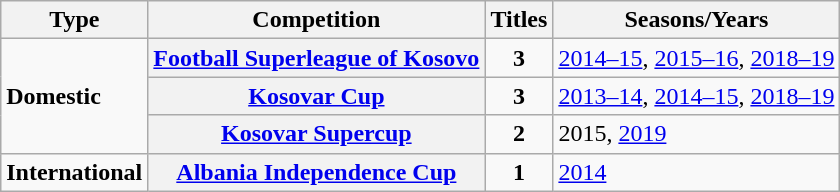<table class="wikitable plainrowheaders">
<tr>
<th scope=col>Type</th>
<th scope=col>Competition</th>
<th scope=col>Titles</th>
<th scope=col>Seasons/Years</th>
</tr>
<tr>
<td rowspan="3"><strong>Domestic</strong></td>
<th scope=col><a href='#'>Football Superleague of Kosovo</a></th>
<td align="center"><strong>3</strong></td>
<td><a href='#'>2014–15</a>, <a href='#'>2015–16</a>, <a href='#'>2018–19</a></td>
</tr>
<tr>
<th scope=col><a href='#'>Kosovar Cup</a></th>
<td align="center"><strong>3</strong></td>
<td><a href='#'>2013–14</a>, <a href='#'>2014–15</a>, <a href='#'>2018–19</a></td>
</tr>
<tr>
<th scope=col><a href='#'>Kosovar Supercup</a></th>
<td align="center"><strong>2</strong></td>
<td>2015, <a href='#'>2019</a></td>
</tr>
<tr>
<td rowspan="1"><strong>International</strong></td>
<th scope=col><a href='#'>Albania Independence Cup</a></th>
<td align="center"><strong>1</strong></td>
<td><a href='#'>2014</a></td>
</tr>
</table>
